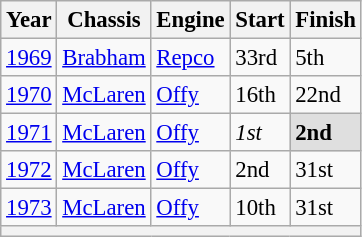<table class="wikitable" style="font-size: 95%;">
<tr>
<th>Year</th>
<th>Chassis</th>
<th>Engine</th>
<th>Start</th>
<th>Finish</th>
</tr>
<tr>
<td><a href='#'>1969</a></td>
<td><a href='#'>Brabham</a></td>
<td><a href='#'>Repco</a></td>
<td>33rd</td>
<td>5th</td>
</tr>
<tr>
<td><a href='#'>1970</a></td>
<td><a href='#'>McLaren</a></td>
<td><a href='#'>Offy</a></td>
<td>16th</td>
<td>22nd</td>
</tr>
<tr>
<td><a href='#'>1971</a></td>
<td><a href='#'>McLaren</a></td>
<td><a href='#'>Offy</a></td>
<td><em>1st</em></td>
<td style="background:#dfdfdf;"><strong>2nd</strong></td>
</tr>
<tr>
<td><a href='#'>1972</a></td>
<td><a href='#'>McLaren</a></td>
<td><a href='#'>Offy</a></td>
<td>2nd</td>
<td>31st</td>
</tr>
<tr>
<td><a href='#'>1973</a></td>
<td><a href='#'>McLaren</a></td>
<td><a href='#'>Offy</a></td>
<td>10th</td>
<td>31st</td>
</tr>
<tr>
<th colspan="5"></th>
</tr>
</table>
